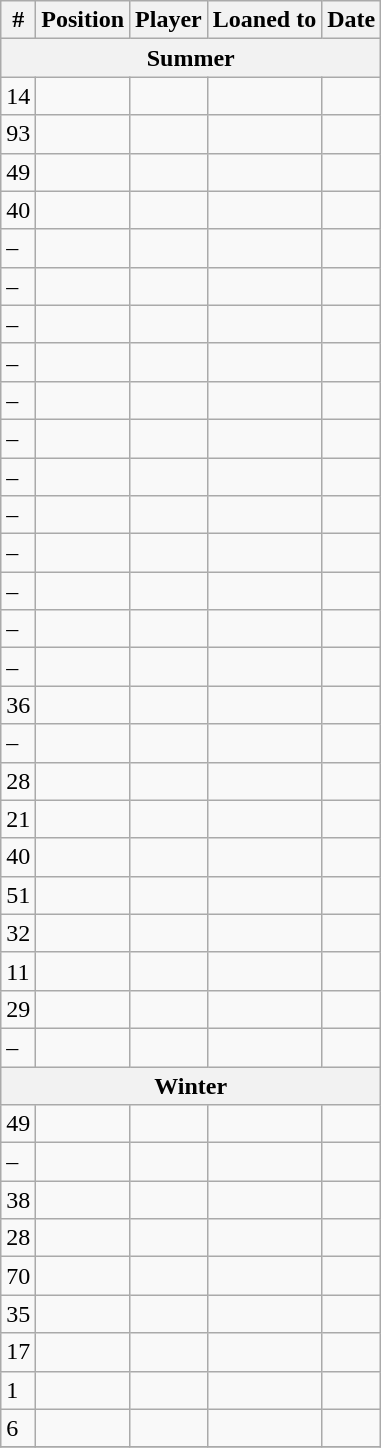<table class="wikitable sortable" text-align:center; font-size:95%; text-align:left;">
<tr>
<th>#</th>
<th>Position</th>
<th>Player</th>
<th>Loaned to</th>
<th>Date</th>
</tr>
<tr>
<th colspan=5 text-align:center;">Summer</th>
</tr>
<tr>
<td>14</td>
<td></td>
<td></td>
<td></td>
<td></td>
</tr>
<tr>
<td>93</td>
<td></td>
<td></td>
<td></td>
<td></td>
</tr>
<tr>
<td>49</td>
<td></td>
<td></td>
<td></td>
<td></td>
</tr>
<tr>
<td>40</td>
<td></td>
<td></td>
<td></td>
<td></td>
</tr>
<tr>
<td>–</td>
<td></td>
<td></td>
<td></td>
<td></td>
</tr>
<tr>
<td>–</td>
<td></td>
<td></td>
<td></td>
<td></td>
</tr>
<tr>
<td>–</td>
<td></td>
<td></td>
<td></td>
<td></td>
</tr>
<tr>
<td>–</td>
<td></td>
<td></td>
<td></td>
<td></td>
</tr>
<tr>
<td>–</td>
<td></td>
<td></td>
<td></td>
<td></td>
</tr>
<tr>
<td>–</td>
<td></td>
<td></td>
<td></td>
<td></td>
</tr>
<tr>
<td>–</td>
<td></td>
<td></td>
<td></td>
<td></td>
</tr>
<tr>
<td>–</td>
<td></td>
<td></td>
<td></td>
<td></td>
</tr>
<tr>
<td>–</td>
<td></td>
<td></td>
<td></td>
<td></td>
</tr>
<tr>
<td>–</td>
<td></td>
<td></td>
<td></td>
<td></td>
</tr>
<tr>
<td>–</td>
<td></td>
<td></td>
<td></td>
<td></td>
</tr>
<tr>
<td>–</td>
<td></td>
<td></td>
<td></td>
<td></td>
</tr>
<tr>
<td>36</td>
<td></td>
<td></td>
<td></td>
<td></td>
</tr>
<tr>
<td>–</td>
<td></td>
<td></td>
<td></td>
<td></td>
</tr>
<tr>
<td>28</td>
<td></td>
<td></td>
<td></td>
<td></td>
</tr>
<tr>
<td>21</td>
<td></td>
<td></td>
<td></td>
<td></td>
</tr>
<tr>
<td>40</td>
<td></td>
<td></td>
<td></td>
<td></td>
</tr>
<tr>
<td>51</td>
<td></td>
<td></td>
<td></td>
<td></td>
</tr>
<tr>
<td>32</td>
<td></td>
<td></td>
<td></td>
<td></td>
</tr>
<tr>
<td>11</td>
<td></td>
<td></td>
<td></td>
<td></td>
</tr>
<tr>
<td>29</td>
<td></td>
<td></td>
<td></td>
<td></td>
</tr>
<tr>
<td>–</td>
<td></td>
<td></td>
<td></td>
<td></td>
</tr>
<tr>
<th colspan=5 text-align:center;">Winter</th>
</tr>
<tr>
<td>49</td>
<td></td>
<td></td>
<td></td>
<td></td>
</tr>
<tr>
<td>–</td>
<td></td>
<td></td>
<td></td>
<td></td>
</tr>
<tr>
<td>38</td>
<td></td>
<td></td>
<td></td>
<td></td>
</tr>
<tr>
<td>28</td>
<td></td>
<td></td>
<td></td>
<td></td>
</tr>
<tr>
<td>70</td>
<td></td>
<td></td>
<td></td>
<td></td>
</tr>
<tr>
<td>35</td>
<td></td>
<td></td>
<td></td>
<td></td>
</tr>
<tr>
<td>17</td>
<td></td>
<td></td>
<td></td>
<td></td>
</tr>
<tr>
<td>1</td>
<td></td>
<td></td>
<td></td>
<td></td>
</tr>
<tr>
<td>6</td>
<td></td>
<td></td>
<td></td>
<td></td>
</tr>
<tr>
</tr>
</table>
